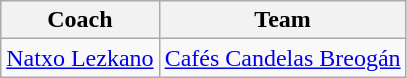<table class="wikitable">
<tr>
<th style="text-align:center;">Coach</th>
<th style="text-align:center;">Team</th>
</tr>
<tr>
<td> <a href='#'>Natxo Lezkano</a></td>
<td><a href='#'>Cafés Candelas Breogán</a></td>
</tr>
</table>
